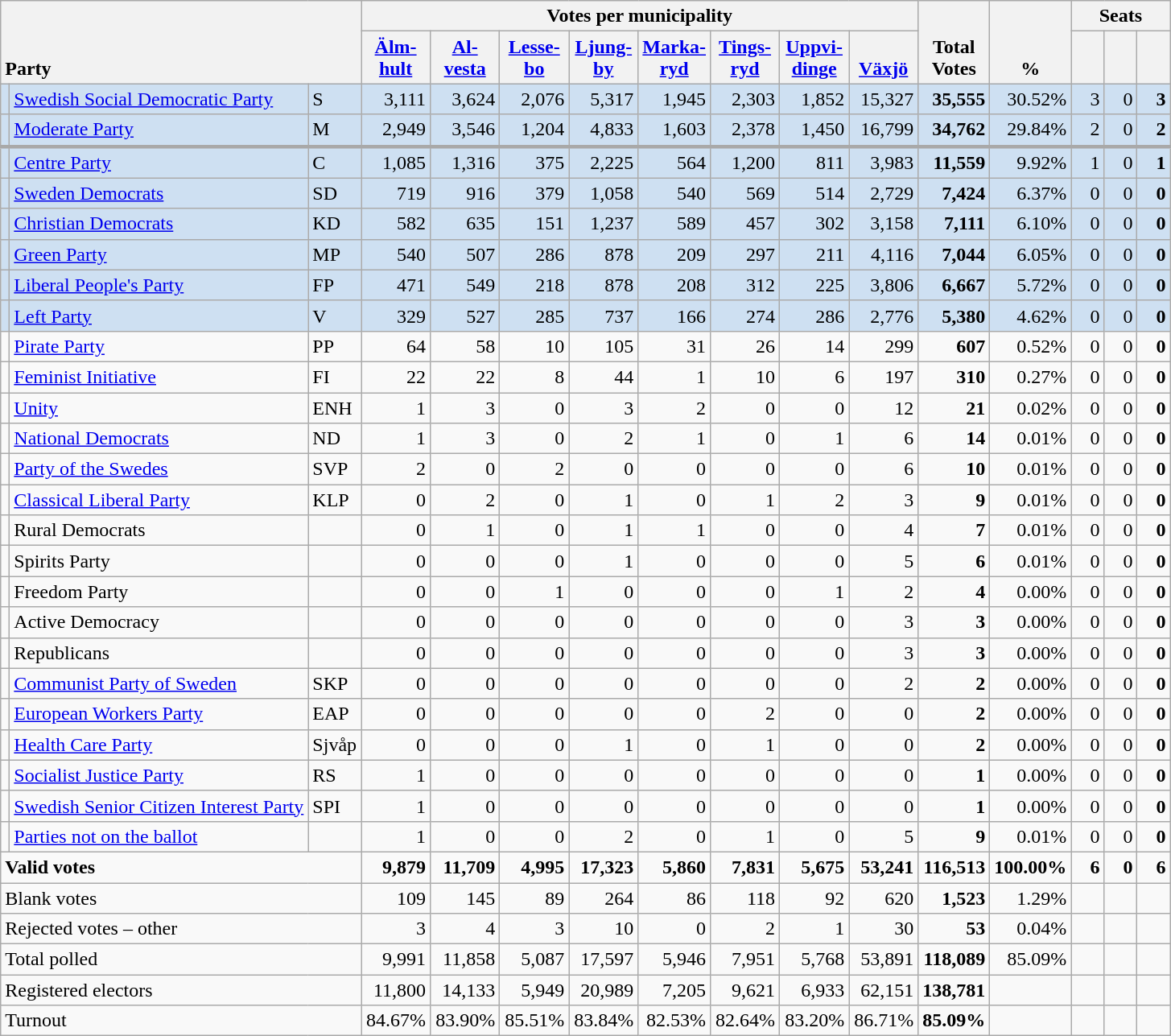<table class="wikitable" border="1" style="text-align:right;">
<tr>
<th style="text-align:left;" valign=bottom rowspan=2 colspan=3>Party</th>
<th colspan=8>Votes per municipality</th>
<th align=center valign=bottom rowspan=2 width="50">Total Votes</th>
<th align=center valign=bottom rowspan=2 width="50">%</th>
<th colspan=3>Seats</th>
</tr>
<tr>
<th align=center valign=bottom width="50"><a href='#'>Älm- hult</a></th>
<th align=center valign=bottom width="50"><a href='#'>Al- vesta</a></th>
<th align=center valign=bottom width="50"><a href='#'>Lesse- bo</a></th>
<th align=center valign=bottom width="50"><a href='#'>Ljung- by</a></th>
<th align=center valign=bottom width="50"><a href='#'>Marka- ryd</a></th>
<th align=center valign=bottom width="50"><a href='#'>Tings- ryd</a></th>
<th align=center valign=bottom width="50"><a href='#'>Uppvi- dinge</a></th>
<th align=center valign=bottom width="50"><a href='#'>Växjö</a></th>
<th align=center valign=bottom width="20"><small></small></th>
<th align=center valign=bottom width="20"><small><a href='#'></a></small></th>
<th align=center valign=bottom width="20"><small></small></th>
</tr>
<tr style="background:#CEE0F2;">
<td></td>
<td align=left style="white-space: nowrap;"><a href='#'>Swedish Social Democratic Party</a></td>
<td align=left>S</td>
<td>3,111</td>
<td>3,624</td>
<td>2,076</td>
<td>5,317</td>
<td>1,945</td>
<td>2,303</td>
<td>1,852</td>
<td>15,327</td>
<td><strong>35,555</strong></td>
<td>30.52%</td>
<td>3</td>
<td>0</td>
<td><strong>3</strong></td>
</tr>
<tr style="background:#CEE0F2;">
<td></td>
<td align=left><a href='#'>Moderate Party</a></td>
<td align=left>M</td>
<td>2,949</td>
<td>3,546</td>
<td>1,204</td>
<td>4,833</td>
<td>1,603</td>
<td>2,378</td>
<td>1,450</td>
<td>16,799</td>
<td><strong>34,762</strong></td>
<td>29.84%</td>
<td>2</td>
<td>0</td>
<td><strong>2</strong></td>
</tr>
<tr style="background:#CEE0F2; border-top:3px solid darkgray;">
<td></td>
<td align=left><a href='#'>Centre Party</a></td>
<td align=left>C</td>
<td>1,085</td>
<td>1,316</td>
<td>375</td>
<td>2,225</td>
<td>564</td>
<td>1,200</td>
<td>811</td>
<td>3,983</td>
<td><strong>11,559</strong></td>
<td>9.92%</td>
<td>1</td>
<td>0</td>
<td><strong>1</strong></td>
</tr>
<tr style="background:#CEE0F2;">
<td></td>
<td align=left><a href='#'>Sweden Democrats</a></td>
<td align=left>SD</td>
<td>719</td>
<td>916</td>
<td>379</td>
<td>1,058</td>
<td>540</td>
<td>569</td>
<td>514</td>
<td>2,729</td>
<td><strong>7,424</strong></td>
<td>6.37%</td>
<td>0</td>
<td>0</td>
<td><strong>0</strong></td>
</tr>
<tr style="background:#CEE0F2;">
<td></td>
<td align=left><a href='#'>Christian Democrats</a></td>
<td align=left>KD</td>
<td>582</td>
<td>635</td>
<td>151</td>
<td>1,237</td>
<td>589</td>
<td>457</td>
<td>302</td>
<td>3,158</td>
<td><strong>7,111</strong></td>
<td>6.10%</td>
<td>0</td>
<td>0</td>
<td><strong>0</strong></td>
</tr>
<tr style="background:#CEE0F2;">
<td></td>
<td align=left><a href='#'>Green Party</a></td>
<td align=left>MP</td>
<td>540</td>
<td>507</td>
<td>286</td>
<td>878</td>
<td>209</td>
<td>297</td>
<td>211</td>
<td>4,116</td>
<td><strong>7,044</strong></td>
<td>6.05%</td>
<td>0</td>
<td>0</td>
<td><strong>0</strong></td>
</tr>
<tr style="background:#CEE0F2;">
<td></td>
<td align=left><a href='#'>Liberal People's Party</a></td>
<td align=left>FP</td>
<td>471</td>
<td>549</td>
<td>218</td>
<td>878</td>
<td>208</td>
<td>312</td>
<td>225</td>
<td>3,806</td>
<td><strong>6,667</strong></td>
<td>5.72%</td>
<td>0</td>
<td>0</td>
<td><strong>0</strong></td>
</tr>
<tr style="background:#CEE0F2;">
<td></td>
<td align=left><a href='#'>Left Party</a></td>
<td align=left>V</td>
<td>329</td>
<td>527</td>
<td>285</td>
<td>737</td>
<td>166</td>
<td>274</td>
<td>286</td>
<td>2,776</td>
<td><strong>5,380</strong></td>
<td>4.62%</td>
<td>0</td>
<td>0</td>
<td><strong>0</strong></td>
</tr>
<tr>
<td></td>
<td align=left><a href='#'>Pirate Party</a></td>
<td align=left>PP</td>
<td>64</td>
<td>58</td>
<td>10</td>
<td>105</td>
<td>31</td>
<td>26</td>
<td>14</td>
<td>299</td>
<td><strong>607</strong></td>
<td>0.52%</td>
<td>0</td>
<td>0</td>
<td><strong>0</strong></td>
</tr>
<tr>
<td></td>
<td align=left><a href='#'>Feminist Initiative</a></td>
<td align=left>FI</td>
<td>22</td>
<td>22</td>
<td>8</td>
<td>44</td>
<td>1</td>
<td>10</td>
<td>6</td>
<td>197</td>
<td><strong>310</strong></td>
<td>0.27%</td>
<td>0</td>
<td>0</td>
<td><strong>0</strong></td>
</tr>
<tr>
<td></td>
<td align=left><a href='#'>Unity</a></td>
<td align=left>ENH</td>
<td>1</td>
<td>3</td>
<td>0</td>
<td>3</td>
<td>2</td>
<td>0</td>
<td>0</td>
<td>12</td>
<td><strong>21</strong></td>
<td>0.02%</td>
<td>0</td>
<td>0</td>
<td><strong>0</strong></td>
</tr>
<tr>
<td></td>
<td align=left><a href='#'>National Democrats</a></td>
<td align=left>ND</td>
<td>1</td>
<td>3</td>
<td>0</td>
<td>2</td>
<td>1</td>
<td>0</td>
<td>1</td>
<td>6</td>
<td><strong>14</strong></td>
<td>0.01%</td>
<td>0</td>
<td>0</td>
<td><strong>0</strong></td>
</tr>
<tr>
<td></td>
<td align=left><a href='#'>Party of the Swedes</a></td>
<td align=left>SVP</td>
<td>2</td>
<td>0</td>
<td>2</td>
<td>0</td>
<td>0</td>
<td>0</td>
<td>0</td>
<td>6</td>
<td><strong>10</strong></td>
<td>0.01%</td>
<td>0</td>
<td>0</td>
<td><strong>0</strong></td>
</tr>
<tr>
<td></td>
<td align=left><a href='#'>Classical Liberal Party</a></td>
<td align=left>KLP</td>
<td>0</td>
<td>2</td>
<td>0</td>
<td>1</td>
<td>0</td>
<td>1</td>
<td>2</td>
<td>3</td>
<td><strong>9</strong></td>
<td>0.01%</td>
<td>0</td>
<td>0</td>
<td><strong>0</strong></td>
</tr>
<tr>
<td></td>
<td align=left>Rural Democrats</td>
<td></td>
<td>0</td>
<td>1</td>
<td>0</td>
<td>1</td>
<td>1</td>
<td>0</td>
<td>0</td>
<td>4</td>
<td><strong>7</strong></td>
<td>0.01%</td>
<td>0</td>
<td>0</td>
<td><strong>0</strong></td>
</tr>
<tr>
<td></td>
<td align=left>Spirits Party</td>
<td></td>
<td>0</td>
<td>0</td>
<td>0</td>
<td>1</td>
<td>0</td>
<td>0</td>
<td>0</td>
<td>5</td>
<td><strong>6</strong></td>
<td>0.01%</td>
<td>0</td>
<td>0</td>
<td><strong>0</strong></td>
</tr>
<tr>
<td></td>
<td align=left>Freedom Party</td>
<td></td>
<td>0</td>
<td>0</td>
<td>1</td>
<td>0</td>
<td>0</td>
<td>0</td>
<td>1</td>
<td>2</td>
<td><strong>4</strong></td>
<td>0.00%</td>
<td>0</td>
<td>0</td>
<td><strong>0</strong></td>
</tr>
<tr>
<td></td>
<td align=left>Active Democracy</td>
<td></td>
<td>0</td>
<td>0</td>
<td>0</td>
<td>0</td>
<td>0</td>
<td>0</td>
<td>0</td>
<td>3</td>
<td><strong>3</strong></td>
<td>0.00%</td>
<td>0</td>
<td>0</td>
<td><strong>0</strong></td>
</tr>
<tr>
<td></td>
<td align=left>Republicans</td>
<td></td>
<td>0</td>
<td>0</td>
<td>0</td>
<td>0</td>
<td>0</td>
<td>0</td>
<td>0</td>
<td>3</td>
<td><strong>3</strong></td>
<td>0.00%</td>
<td>0</td>
<td>0</td>
<td><strong>0</strong></td>
</tr>
<tr>
<td></td>
<td align=left><a href='#'>Communist Party of Sweden</a></td>
<td align=left>SKP</td>
<td>0</td>
<td>0</td>
<td>0</td>
<td>0</td>
<td>0</td>
<td>0</td>
<td>0</td>
<td>2</td>
<td><strong>2</strong></td>
<td>0.00%</td>
<td>0</td>
<td>0</td>
<td><strong>0</strong></td>
</tr>
<tr>
<td></td>
<td align=left><a href='#'>European Workers Party</a></td>
<td align=left>EAP</td>
<td>0</td>
<td>0</td>
<td>0</td>
<td>0</td>
<td>0</td>
<td>2</td>
<td>0</td>
<td>0</td>
<td><strong>2</strong></td>
<td>0.00%</td>
<td>0</td>
<td>0</td>
<td><strong>0</strong></td>
</tr>
<tr>
<td></td>
<td align=left><a href='#'>Health Care Party</a></td>
<td align=left>Sjvåp</td>
<td>0</td>
<td>0</td>
<td>0</td>
<td>1</td>
<td>0</td>
<td>1</td>
<td>0</td>
<td>0</td>
<td><strong>2</strong></td>
<td>0.00%</td>
<td>0</td>
<td>0</td>
<td><strong>0</strong></td>
</tr>
<tr>
<td></td>
<td align=left><a href='#'>Socialist Justice Party</a></td>
<td align=left>RS</td>
<td>1</td>
<td>0</td>
<td>0</td>
<td>0</td>
<td>0</td>
<td>0</td>
<td>0</td>
<td>0</td>
<td><strong>1</strong></td>
<td>0.00%</td>
<td>0</td>
<td>0</td>
<td><strong>0</strong></td>
</tr>
<tr>
<td></td>
<td align=left><a href='#'>Swedish Senior Citizen Interest Party</a></td>
<td align=left>SPI</td>
<td>1</td>
<td>0</td>
<td>0</td>
<td>0</td>
<td>0</td>
<td>0</td>
<td>0</td>
<td>0</td>
<td><strong>1</strong></td>
<td>0.00%</td>
<td>0</td>
<td>0</td>
<td><strong>0</strong></td>
</tr>
<tr>
<td></td>
<td align=left><a href='#'>Parties not on the ballot</a></td>
<td></td>
<td>1</td>
<td>0</td>
<td>0</td>
<td>2</td>
<td>0</td>
<td>1</td>
<td>0</td>
<td>5</td>
<td><strong>9</strong></td>
<td>0.01%</td>
<td>0</td>
<td>0</td>
<td><strong>0</strong></td>
</tr>
<tr style="font-weight:bold">
<td align=left colspan=3>Valid votes</td>
<td>9,879</td>
<td>11,709</td>
<td>4,995</td>
<td>17,323</td>
<td>5,860</td>
<td>7,831</td>
<td>5,675</td>
<td>53,241</td>
<td>116,513</td>
<td>100.00%</td>
<td>6</td>
<td>0</td>
<td>6</td>
</tr>
<tr>
<td align=left colspan=3>Blank votes</td>
<td>109</td>
<td>145</td>
<td>89</td>
<td>264</td>
<td>86</td>
<td>118</td>
<td>92</td>
<td>620</td>
<td><strong>1,523</strong></td>
<td>1.29%</td>
<td></td>
<td></td>
<td></td>
</tr>
<tr>
<td align=left colspan=3>Rejected votes – other</td>
<td>3</td>
<td>4</td>
<td>3</td>
<td>10</td>
<td>0</td>
<td>2</td>
<td>1</td>
<td>30</td>
<td><strong>53</strong></td>
<td>0.04%</td>
<td></td>
<td></td>
<td></td>
</tr>
<tr>
<td align=left colspan=3>Total polled</td>
<td>9,991</td>
<td>11,858</td>
<td>5,087</td>
<td>17,597</td>
<td>5,946</td>
<td>7,951</td>
<td>5,768</td>
<td>53,891</td>
<td><strong>118,089</strong></td>
<td>85.09%</td>
<td></td>
<td></td>
<td></td>
</tr>
<tr>
<td align=left colspan=3>Registered electors</td>
<td>11,800</td>
<td>14,133</td>
<td>5,949</td>
<td>20,989</td>
<td>7,205</td>
<td>9,621</td>
<td>6,933</td>
<td>62,151</td>
<td><strong>138,781</strong></td>
<td></td>
<td></td>
<td></td>
<td></td>
</tr>
<tr>
<td align=left colspan=3>Turnout</td>
<td>84.67%</td>
<td>83.90%</td>
<td>85.51%</td>
<td>83.84%</td>
<td>82.53%</td>
<td>82.64%</td>
<td>83.20%</td>
<td>86.71%</td>
<td><strong>85.09%</strong></td>
<td></td>
<td></td>
<td></td>
<td></td>
</tr>
</table>
